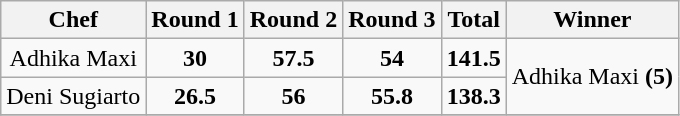<table class="wikitable"  style="float:left; margin:auto; text-align:center;">
<tr>
<th>Chef</th>
<th>Round 1</th>
<th>Round 2</th>
<th>Round 3</th>
<th>Total</th>
<th>Winner</th>
</tr>
<tr>
<td>Adhika Maxi</td>
<td><strong>30</strong></td>
<td><strong>57.5</strong></td>
<td><strong>54</strong></td>
<td><strong>141.5</strong></td>
<td rowspan=2>Adhika Maxi <strong>(5)</strong></td>
</tr>
<tr>
<td>Deni Sugiarto</td>
<td><strong>26.5</strong></td>
<td><strong>56</strong></td>
<td><strong>55.8</strong></td>
<td><strong>138.3</strong></td>
</tr>
<tr>
</tr>
</table>
